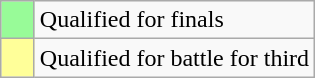<table class="wikitable">
<tr>
<td width=15px bgcolor="#98fb98"></td>
<td>Qualified for finals</td>
</tr>
<tr>
<td bgcolor="#FFFF99"></td>
<td>Qualified for battle for third</td>
</tr>
</table>
